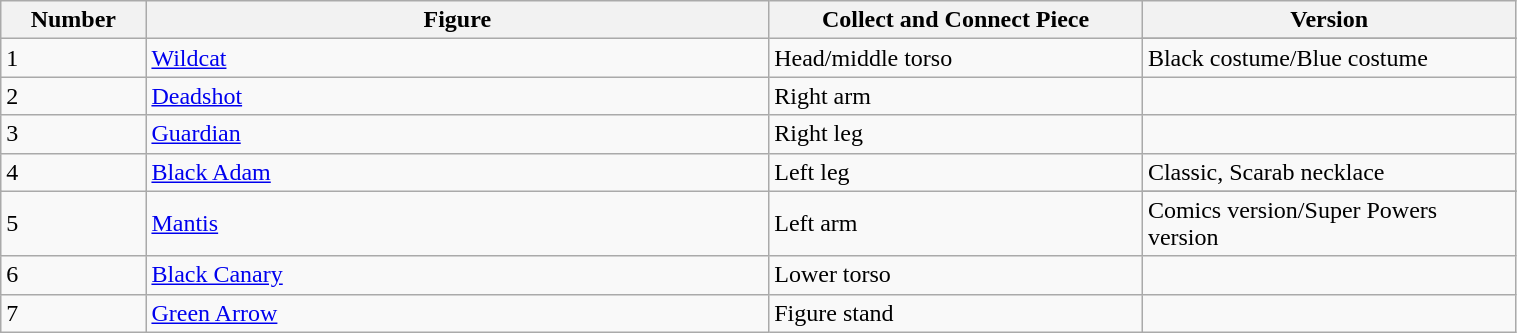<table class="wikitable" style="width:80%;">
<tr>
<th width=5%><strong>Number</strong></th>
<th width=25%><strong>Figure</strong></th>
<th width=15%><strong>Collect and Connect Piece</strong></th>
<th width=15%><strong>Version</strong></th>
</tr>
<tr>
<td rowspan=2>1</td>
<td rowspan=2><a href='#'>Wildcat</a></td>
<td rowspan=2>Head/middle torso</td>
</tr>
<tr>
<td>Black costume/Blue costume</td>
</tr>
<tr>
<td>2</td>
<td><a href='#'>Deadshot</a></td>
<td>Right arm</td>
<td></td>
</tr>
<tr>
<td>3</td>
<td><a href='#'>Guardian</a></td>
<td>Right leg</td>
<td></td>
</tr>
<tr>
<td>4</td>
<td><a href='#'>Black Adam</a></td>
<td>Left leg</td>
<td>Classic, Scarab necklace</td>
</tr>
<tr>
<td rowspan=2>5</td>
<td rowspan=2><a href='#'>Mantis</a></td>
<td rowspan=2>Left arm</td>
</tr>
<tr>
<td>Comics version/Super Powers version</td>
</tr>
<tr>
<td>6</td>
<td><a href='#'>Black Canary</a></td>
<td>Lower torso</td>
<td></td>
</tr>
<tr>
<td>7</td>
<td><a href='#'>Green Arrow</a></td>
<td>Figure stand</td>
<td></td>
</tr>
</table>
